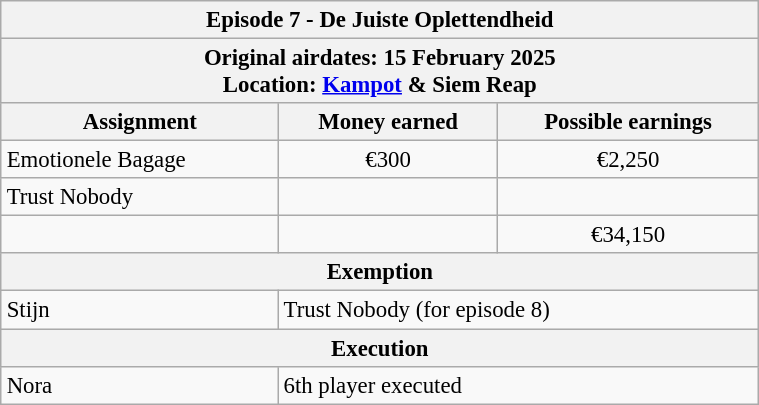<table class="wikitable" style="font-size: 95%; margin: 10px" align="right" width="40%">
<tr>
<th colspan=3>Episode 7 - De Juiste Oplettendheid</th>
</tr>
<tr>
<th colspan=3>Original airdates: 15 February 2025<br>Location: <a href='#'>Kampot</a> & Siem Reap</th>
</tr>
<tr>
<th>Assignment</th>
<th>Money earned</th>
<th>Possible earnings</th>
</tr>
<tr>
<td>Emotionele Bagage</td>
<td align="center">€300</td>
<td align="center">€2,250</td>
</tr>
<tr>
<td>Trust Nobody</td>
<td align="center"></td>
<td></td>
</tr>
<tr>
<td><strong></strong></td>
<td align="center"><strong></strong></td>
<td align="center">€34,150</td>
</tr>
<tr>
<th colspan=3>Exemption</th>
</tr>
<tr>
<td>Stijn</td>
<td colspan=2>Trust Nobody (for episode 8)</td>
</tr>
<tr>
<th colspan=3>Execution</th>
</tr>
<tr>
<td>Nora</td>
<td colspan="2">6th player executed</td>
</tr>
</table>
